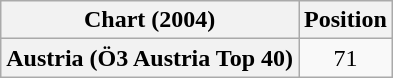<table class="wikitable plainrowheaders" style="text-align:center;">
<tr>
<th scope="col">Chart (2004)</th>
<th scope="col">Position</th>
</tr>
<tr>
<th scope="row">Austria (Ö3 Austria Top 40)</th>
<td>71</td>
</tr>
</table>
